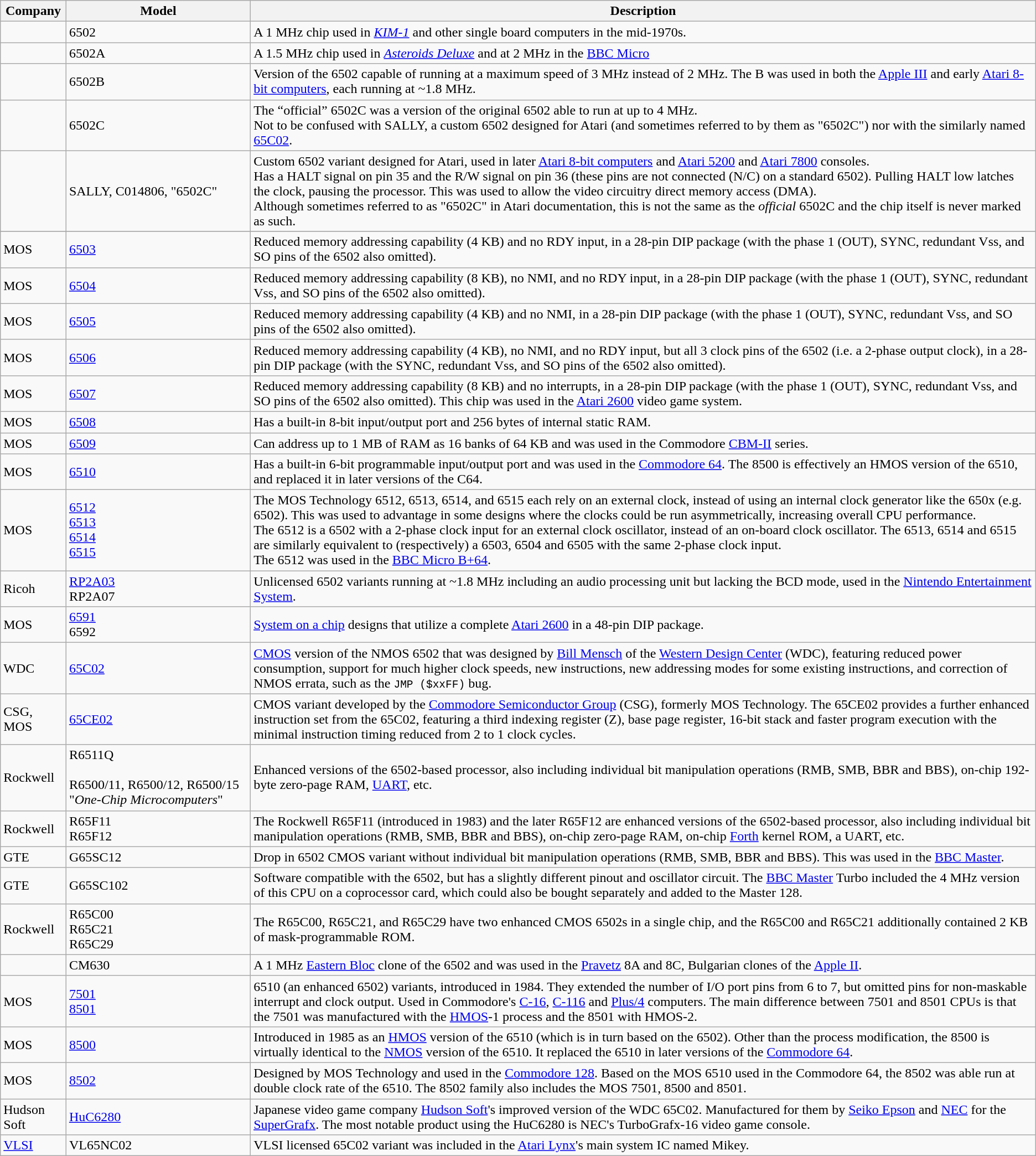<table class="wikitable sortable">
<tr>
<th>Company</th>
<th>Model</th>
<th>Description</th>
</tr>
<tr>
<td></td>
<td data-sort-value="6502">6502</td>
<td>A 1 MHz chip used in <em><a href='#'>KIM-1</a></em> and other single board computers in the mid-1970s.</td>
</tr>
<tr>
<td></td>
<td data-sort-value="6502A">6502A</td>
<td>A 1.5 MHz chip used in <em><a href='#'>Asteroids Deluxe</a></em> and at 2 MHz in the <a href='#'>BBC Micro</a></td>
</tr>
<tr>
<td></td>
<td data-sort-value="6502B">6502B</td>
<td>Version of the 6502 capable of running at a maximum speed of 3 MHz instead of 2 MHz. The B was used in both the <a href='#'>Apple III</a> and early <a href='#'>Atari 8-bit computers</a>, each running at ~1.8 MHz.</td>
</tr>
<tr>
<td></td>
<td data-sort-value="6502C">6502C</td>
<td>The “official” 6502C was a version of the original 6502 able to run at up to 4 MHz.<br>Not to be confused with SALLY, a custom 6502 designed for Atari (and sometimes referred to by them as "6502C") nor with the similarly named <a href='#'>65C02</a>.</td>
</tr>
<tr>
<td></td>
<td data-sort-value="SALLY">SALLY, C014806, "6502C"</td>
<td>Custom 6502 variant designed for Atari, used in later <a href='#'>Atari 8-bit computers</a> and <a href='#'>Atari 5200</a> and <a href='#'>Atari 7800</a> consoles.<br>Has a HALT signal on pin 35 and the R/W signal on pin 36 (these pins are not connected (N/C) on a standard 6502). Pulling HALT low latches the clock, pausing the processor. This was used to allow the video circuitry direct memory access (DMA).<br>Although sometimes referred to as "6502C" in Atari documentation, this is not the same as the <em>official</em> 6502C and the chip itself is never marked as such.</td>
</tr>
<tr>
</tr>
<tr>
<td>MOS</td>
<td data-sort-value="6503"><a href='#'>6503</a></td>
<td>Reduced memory addressing capability (4 KB) and no RDY input, in a 28-pin DIP package (with the phase 1 (OUT), SYNC, redundant Vss, and SO pins of the 6502 also omitted).</td>
</tr>
<tr>
<td>MOS</td>
<td data-sort-value="6504"><a href='#'>6504</a></td>
<td>Reduced memory addressing capability (8 KB), no NMI, and no RDY input, in a 28-pin DIP package (with the phase 1 (OUT), SYNC, redundant Vss, and SO pins of the 6502 also omitted).</td>
</tr>
<tr>
<td>MOS</td>
<td data-sort-value="6505"><a href='#'>6505</a></td>
<td>Reduced memory addressing capability (4 KB) and no NMI, in a 28-pin DIP package (with the phase 1 (OUT), SYNC, redundant Vss, and SO pins of the 6502 also omitted).</td>
</tr>
<tr>
<td>MOS</td>
<td data-sort-value="6506"><a href='#'>6506</a></td>
<td>Reduced memory addressing capability (4 KB), no NMI, and no RDY input, but all 3 clock pins of the 6502 (i.e. a 2-phase output clock), in a 28-pin DIP package (with the SYNC, redundant Vss, and SO pins of the 6502 also omitted).</td>
</tr>
<tr>
<td>MOS</td>
<td data-sort-value="6507"><a href='#'>6507</a></td>
<td>Reduced memory addressing capability (8 KB) and no interrupts, in a 28-pin DIP package (with the phase 1 (OUT), SYNC, redundant Vss, and SO pins of the 6502 also omitted). This chip was used in the <a href='#'>Atari 2600</a> video game system.</td>
</tr>
<tr>
<td>MOS</td>
<td data-sort-value="6508"><a href='#'>6508</a></td>
<td>Has a built-in 8-bit input/output port and 256 bytes of internal static RAM.</td>
</tr>
<tr>
<td>MOS</td>
<td data-sort-value="6509"><a href='#'>6509</a></td>
<td>Can address up to 1 MB of RAM as 16 banks of 64 KB and was used in the Commodore <a href='#'>CBM-II</a> series.</td>
</tr>
<tr>
<td>MOS</td>
<td data-sort-value="6510"><a href='#'>6510</a></td>
<td>Has a built-in 6-bit programmable input/output port and was used in the <a href='#'>Commodore 64</a>. The 8500 is effectively an HMOS version of the 6510, and replaced it in later versions of the C64.</td>
</tr>
<tr>
<td>MOS</td>
<td data-sort-value="6512"><a href='#'>6512</a><br><a href='#'>6513</a><br><a href='#'>6514</a><br><a href='#'>6515</a></td>
<td>The MOS Technology 6512, 6513, 6514, and 6515 each rely on an external clock, instead of using an internal clock generator like the 650x (e.g. 6502). This was used to advantage in some designs where the clocks could be run asymmetrically, increasing overall CPU performance.<br>The 6512 is a 6502 with a 2-phase clock input for an external clock oscillator, instead of an on-board clock oscillator. The 6513, 6514 and 6515 are similarly equivalent to (respectively) a 6503, 6504 and 6505 with the same 2-phase clock input.<br>The 6512 was used in the <a href='#'>BBC Micro B+64</a>.</td>
</tr>
<tr>
<td>Ricoh</td>
<td data-sort-value="RP2A03"><a href='#'>RP2A03</a><br>RP2A07</td>
<td>Unlicensed 6502 variants running at ~1.8 MHz including an audio processing unit but lacking the BCD mode, used in the <a href='#'>Nintendo Entertainment System</a>.</td>
</tr>
<tr>
<td>MOS</td>
<td data-sort-value="6591"><a href='#'>6591</a><br>6592</td>
<td><a href='#'>System on a chip</a> designs that utilize a complete <a href='#'>Atari 2600</a> in a 48-pin DIP package.</td>
</tr>
<tr>
<td>WDC</td>
<td data-sort-value="65C02"><a href='#'>65C02</a></td>
<td><a href='#'>CMOS</a> version of the NMOS 6502 that was designed by <a href='#'>Bill Mensch</a> of the <a href='#'>Western Design Center</a> (WDC), featuring reduced power consumption, support for much higher clock speeds, new instructions, new addressing modes for some existing instructions, and correction of NMOS errata, such as the <code>JMP ($xxFF)</code> bug.</td>
</tr>
<tr>
<td data-sort-value="MOS Technology">CSG, MOS</td>
<td data-sort-value="65CE02"><a href='#'>65CE02</a></td>
<td>CMOS variant developed by the <a href='#'>Commodore Semiconductor Group</a> (CSG), formerly MOS Technology.  The 65CE02 provides a further enhanced instruction set from the 65C02, featuring a third indexing register (Z), base page register, 16-bit stack and faster program execution with the minimal instruction timing reduced from 2 to 1 clock cycles.</td>
</tr>
<tr>
<td>Rockwell</td>
<td data-sort-value="R6511Q">R6511Q<br><br>R6500/11, R6500/12, R6500/15 "<em>One-Chip Microcomputers</em>"</td>
<td>Enhanced versions of the 6502-based processor, also including individual bit manipulation operations (RMB, SMB, BBR and BBS), on-chip 192-byte zero-page RAM, <a href='#'>UART</a>, etc.</td>
</tr>
<tr>
<td>Rockwell</td>
<td>R65F11<br>R65F12</td>
<td>The Rockwell R65F11 (introduced in 1983) and the later R65F12 are enhanced versions of the 6502-based processor, also including individual bit manipulation operations (RMB, SMB, BBR and BBS), on-chip zero-page RAM, on-chip <a href='#'>Forth</a> kernel ROM, a UART, etc.</td>
</tr>
<tr>
<td>GTE</td>
<td data-sort-value="G65SC12">G65SC12</td>
<td>Drop in 6502 CMOS variant without individual bit manipulation operations (RMB, SMB, BBR and BBS).  This was used in the <a href='#'>BBC Master</a>.</td>
</tr>
<tr>
<td>GTE</td>
<td data-sort-value="G65SC102">G65SC102</td>
<td>Software compatible with the 6502, but has a slightly different pinout and oscillator circuit. The <a href='#'>BBC Master</a> Turbo included the 4 MHz version of this CPU on a coprocessor card, which could also be bought separately and added to the Master 128.</td>
</tr>
<tr>
<td>Rockwell</td>
<td>R65C00<br>R65C21<br>R65C29</td>
<td>The R65C00, R65C21, and R65C29 have two enhanced CMOS 6502s in a single chip, and the R65C00 and R65C21 additionally contained 2 KB of mask-programmable ROM.</td>
</tr>
<tr>
<td></td>
<td data-sort-value="CM630">CM630</td>
<td>A 1 MHz <a href='#'>Eastern Bloc</a> clone of the 6502 and was used in the <a href='#'>Pravetz</a> 8A and 8C, Bulgarian clones of the <a href='#'>Apple II</a>.</td>
</tr>
<tr>
<td>MOS</td>
<td data-sort-value="7501"><a href='#'>7501</a><br><a href='#'>8501</a></td>
<td>6510 (an enhanced 6502) variants, introduced in 1984. They extended the number of I/O port pins from 6 to 7, but omitted pins for non-maskable interrupt and clock output. Used in Commodore's <a href='#'>C-16</a>, <a href='#'>C-116</a> and <a href='#'>Plus/4</a> computers. The main difference between 7501 and 8501 CPUs is that the 7501 was manufactured with the <a href='#'>HMOS</a>-1 process and the 8501 with HMOS-2.</td>
</tr>
<tr>
<td>MOS</td>
<td data-sort-value="8500"><a href='#'>8500</a></td>
<td>Introduced in 1985 as an <a href='#'>HMOS</a> version of the 6510 (which is in turn based on the 6502). Other than the process modification, the 8500 is virtually identical to the <a href='#'>NMOS</a> version of the 6510. It replaced the 6510 in later versions of the <a href='#'>Commodore 64</a>.</td>
</tr>
<tr>
<td>MOS</td>
<td data-sort-value="8502"><a href='#'>8502</a></td>
<td>Designed by MOS Technology and used in the <a href='#'>Commodore 128</a>. Based on the MOS 6510 used in the Commodore 64, the 8502 was able run at double clock rate of the 6510. The 8502 family also includes the MOS 7501, 8500 and 8501.</td>
</tr>
<tr>
<td>Hudson Soft</td>
<td data-sort-value="HuC6280"><a href='#'>HuC6280</a></td>
<td>Japanese video game company <a href='#'>Hudson Soft</a>'s improved version of the WDC 65C02. Manufactured for them by <a href='#'>Seiko Epson</a> and <a href='#'>NEC</a> for the <a href='#'>SuperGrafx</a>. The most notable product using the HuC6280 is NEC's TurboGrafx-16 video game console.</td>
</tr>
<tr>
<td><a href='#'>VLSI</a></td>
<td data-sort-value="VL65NC02">VL65NC02</td>
<td>VLSI licensed 65C02 variant was included in the <a href='#'>Atari Lynx</a>'s main system IC named Mikey.</td>
</tr>
</table>
